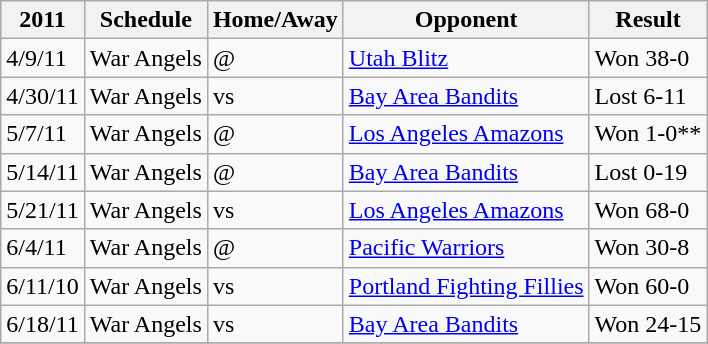<table class="wikitable">
<tr>
<th>2011</th>
<th>Schedule</th>
<th>Home/Away</th>
<th>Opponent</th>
<th>Result</th>
</tr>
<tr>
<td>4/9/11</td>
<td>War Angels</td>
<td><div>@</div></td>
<td><a href='#'>Utah Blitz</a></td>
<td>Won 38-0</td>
</tr>
<tr>
<td>4/30/11</td>
<td>War Angels</td>
<td><div>vs</div></td>
<td><a href='#'>Bay Area Bandits</a></td>
<td>Lost 6-11</td>
</tr>
<tr>
<td>5/7/11</td>
<td>War Angels</td>
<td><div>@</div></td>
<td><a href='#'>Los Angeles Amazons</a></td>
<td>Won 1-0**</td>
</tr>
<tr>
<td>5/14/11</td>
<td>War Angels</td>
<td><div>@</div></td>
<td><a href='#'>Bay Area Bandits</a></td>
<td>Lost 0-19</td>
</tr>
<tr>
<td>5/21/11</td>
<td>War Angels</td>
<td><div>vs</div></td>
<td><a href='#'>Los Angeles Amazons</a></td>
<td>Won 68-0</td>
</tr>
<tr>
<td>6/4/11</td>
<td>War Angels</td>
<td><div>@</div></td>
<td><a href='#'>Pacific Warriors</a></td>
<td>Won 30-8</td>
</tr>
<tr>
<td>6/11/10</td>
<td>War Angels</td>
<td><div>vs</div></td>
<td><a href='#'>Portland Fighting Fillies</a></td>
<td>Won 60-0</td>
</tr>
<tr>
<td>6/18/11</td>
<td>War Angels</td>
<td><div>vs</div></td>
<td><a href='#'>Bay Area Bandits</a></td>
<td>Won 24-15</td>
</tr>
<tr>
</tr>
</table>
